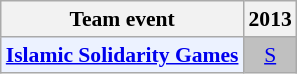<table class="wikitable" style="font-size: 90%; text-align:center">
<tr>
<th>Team event</th>
<th>2013</th>
</tr>
<tr>
<td bgcolor="#ECF2FF"; align="left"><strong><a href='#'>Islamic Solidarity Games</a></strong></td>
<td bgcolor=silver><a href='#'>S</a></td>
</tr>
</table>
